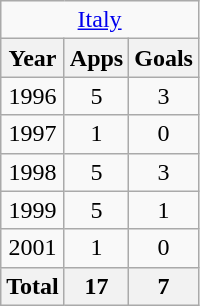<table class="wikitable" style="text-align:center">
<tr>
<td colspan="3"><a href='#'>Italy</a></td>
</tr>
<tr>
<th>Year</th>
<th>Apps</th>
<th>Goals</th>
</tr>
<tr>
<td>1996</td>
<td>5</td>
<td>3</td>
</tr>
<tr>
<td>1997</td>
<td>1</td>
<td>0</td>
</tr>
<tr>
<td>1998</td>
<td>5</td>
<td>3</td>
</tr>
<tr>
<td>1999</td>
<td>5</td>
<td>1</td>
</tr>
<tr>
<td>2001</td>
<td>1</td>
<td>0</td>
</tr>
<tr>
<th>Total</th>
<th>17</th>
<th>7</th>
</tr>
</table>
